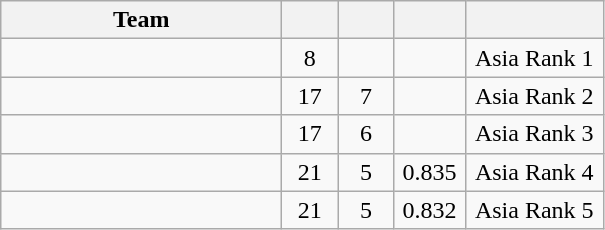<table class="wikitable" style="text-align: center;">
<tr>
<th width=180>Team</th>
<th width=30></th>
<th width=30></th>
<th width=40></th>
<th width=85></th>
</tr>
<tr>
<td align=left></td>
<td>8</td>
<td></td>
<td></td>
<td>Asia Rank 1</td>
</tr>
<tr>
<td align=left></td>
<td>17</td>
<td>7</td>
<td></td>
<td>Asia Rank 2</td>
</tr>
<tr>
<td align=left></td>
<td>17</td>
<td>6</td>
<td></td>
<td>Asia Rank 3</td>
</tr>
<tr>
<td align=left></td>
<td>21</td>
<td>5</td>
<td>0.835</td>
<td>Asia Rank 4</td>
</tr>
<tr>
<td align=left></td>
<td>21</td>
<td>5</td>
<td>0.832</td>
<td>Asia Rank 5</td>
</tr>
</table>
